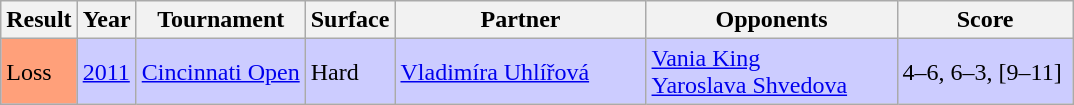<table class="sortable wikitable">
<tr>
<th>Result</th>
<th>Year</th>
<th>Tournament</th>
<th>Surface</th>
<th width=160>Partner</th>
<th width=160>Opponents</th>
<th width=110 class="unsortable">Score</th>
</tr>
<tr bgcolor=CCCCFF>
<td style="background:#ffa07a;">Loss</td>
<td><a href='#'>2011</a></td>
<td><a href='#'>Cincinnati Open</a></td>
<td>Hard</td>
<td> <a href='#'>Vladimíra Uhlířová</a></td>
<td> <a href='#'>Vania King</a><br> <a href='#'>Yaroslava Shvedova</a></td>
<td>4–6, 6–3, [9–11]</td>
</tr>
</table>
